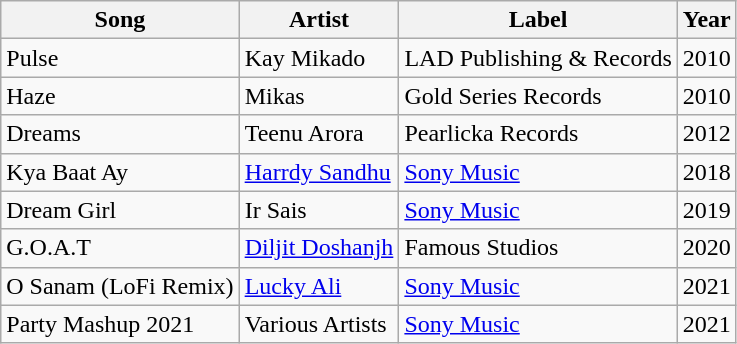<table class="wikitable">
<tr>
<th>Song</th>
<th>Artist</th>
<th>Label</th>
<th>Year</th>
</tr>
<tr>
<td>Pulse</td>
<td>Kay Mikado</td>
<td>LAD Publishing & Records</td>
<td>2010</td>
</tr>
<tr>
<td>Haze</td>
<td>Mikas</td>
<td>Gold Series Records</td>
<td>2010</td>
</tr>
<tr>
<td>Dreams</td>
<td>Teenu Arora</td>
<td>Pearlicka Records</td>
<td>2012</td>
</tr>
<tr>
<td>Kya Baat Ay</td>
<td><a href='#'>Harrdy Sandhu</a></td>
<td><a href='#'>Sony Music</a></td>
<td>2018</td>
</tr>
<tr>
<td>Dream Girl</td>
<td>Ir Sais</td>
<td><a href='#'>Sony Music</a></td>
<td>2019</td>
</tr>
<tr>
<td>G.O.A.T</td>
<td><a href='#'>Diljit Doshanjh</a></td>
<td>Famous Studios</td>
<td>2020</td>
</tr>
<tr>
<td>O Sanam (LoFi Remix)</td>
<td><a href='#'>Lucky Ali</a></td>
<td><a href='#'>Sony Music</a></td>
<td>2021</td>
</tr>
<tr>
<td>Party Mashup 2021</td>
<td>Various Artists</td>
<td><a href='#'>Sony Music</a></td>
<td>2021</td>
</tr>
</table>
